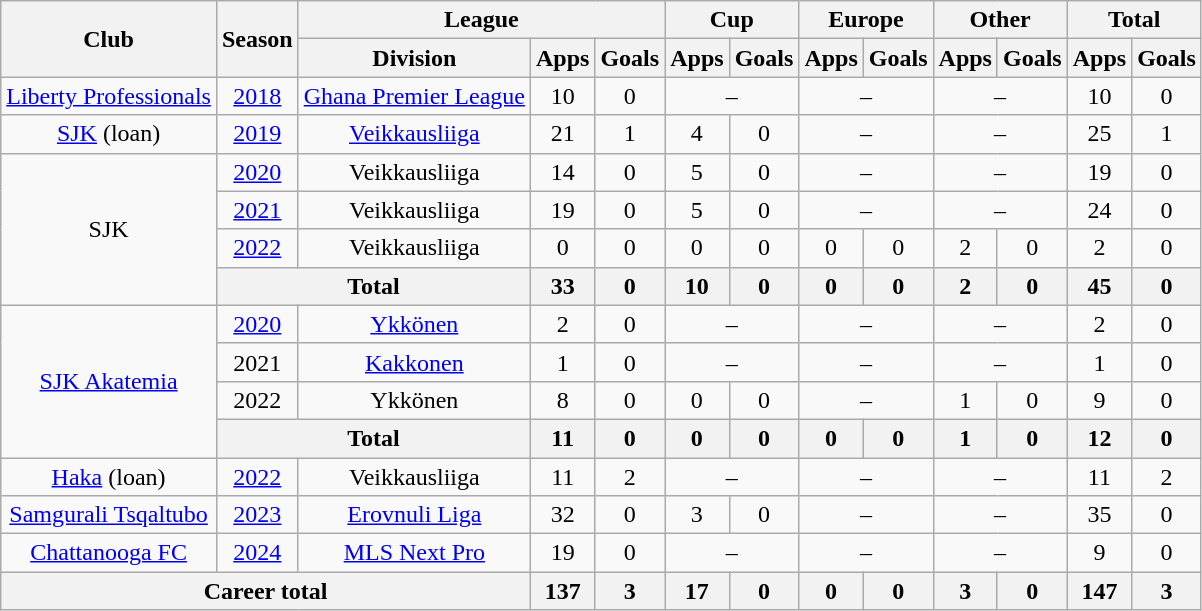<table class="wikitable" style="text-align: center">
<tr>
<th rowspan="2">Club</th>
<th rowspan="2">Season</th>
<th colspan="3">League</th>
<th colspan="2">Cup</th>
<th colspan="2">Europe</th>
<th colspan="2">Other</th>
<th colspan="2">Total</th>
</tr>
<tr>
<th>Division</th>
<th>Apps</th>
<th>Goals</th>
<th>Apps</th>
<th>Goals</th>
<th>Apps</th>
<th>Goals</th>
<th>Apps</th>
<th>Goals</th>
<th>Apps</th>
<th>Goals</th>
</tr>
<tr>
<td><a href='#'>Liberty Professionals</a></td>
<td><a href='#'>2018</a></td>
<td><a href='#'>Ghana Premier League</a></td>
<td>10</td>
<td>0</td>
<td colspan=2>–</td>
<td colspan=2>–</td>
<td colspan=2>–</td>
<td>10</td>
<td>0</td>
</tr>
<tr>
<td><a href='#'>SJK</a> (loan)</td>
<td><a href='#'>2019</a></td>
<td><a href='#'>Veikkausliiga</a></td>
<td>21</td>
<td>1</td>
<td>4</td>
<td>0</td>
<td colspan=2>–</td>
<td colspan=2>–</td>
<td>25</td>
<td>1</td>
</tr>
<tr>
<td rowspan=4>SJK</td>
<td><a href='#'>2020</a></td>
<td>Veikkausliiga</td>
<td>14</td>
<td>0</td>
<td>5</td>
<td>0</td>
<td colspan=2>–</td>
<td colspan=2>–</td>
<td>19</td>
<td>0</td>
</tr>
<tr>
<td><a href='#'>2021</a></td>
<td>Veikkausliiga</td>
<td>19</td>
<td>0</td>
<td>5</td>
<td>0</td>
<td colspan=2>–</td>
<td colspan=2>–</td>
<td>24</td>
<td>0</td>
</tr>
<tr>
<td><a href='#'>2022</a></td>
<td>Veikkausliiga</td>
<td>0</td>
<td>0</td>
<td>0</td>
<td>0</td>
<td>0</td>
<td>0</td>
<td>2</td>
<td>0</td>
<td>2</td>
<td>0</td>
</tr>
<tr>
<th colspan="2">Total</th>
<th>33</th>
<th>0</th>
<th>10</th>
<th>0</th>
<th>0</th>
<th>0</th>
<th>2</th>
<th>0</th>
<th>45</th>
<th>0</th>
</tr>
<tr>
<td rowspan=4><a href='#'>SJK Akatemia</a></td>
<td><a href='#'>2020</a></td>
<td><a href='#'>Ykkönen</a></td>
<td>2</td>
<td>0</td>
<td colspan=2>–</td>
<td colspan=2>–</td>
<td colspan=2>–</td>
<td>2</td>
<td>0</td>
</tr>
<tr>
<td>2021</td>
<td><a href='#'>Kakkonen</a></td>
<td>1</td>
<td>0</td>
<td colspan=2>–</td>
<td colspan=2>–</td>
<td colspan=2>–</td>
<td>1</td>
<td>0</td>
</tr>
<tr>
<td>2022</td>
<td>Ykkönen</td>
<td>8</td>
<td>0</td>
<td>0</td>
<td>0</td>
<td colspan=2>–</td>
<td>1</td>
<td>0</td>
<td>9</td>
<td>0</td>
</tr>
<tr>
<th colspan="2">Total</th>
<th>11</th>
<th>0</th>
<th>0</th>
<th>0</th>
<th>0</th>
<th>0</th>
<th>1</th>
<th>0</th>
<th>12</th>
<th>0</th>
</tr>
<tr>
<td><a href='#'>Haka</a> (loan)</td>
<td><a href='#'>2022</a></td>
<td>Veikkausliiga</td>
<td>11</td>
<td>2</td>
<td colspan=2>–</td>
<td colspan=2>–</td>
<td colspan=2>–</td>
<td>11</td>
<td>2</td>
</tr>
<tr>
<td><a href='#'>Samgurali Tsqaltubo</a></td>
<td><a href='#'>2023</a></td>
<td><a href='#'>Erovnuli Liga</a></td>
<td>32</td>
<td>0</td>
<td>3</td>
<td>0</td>
<td colspan=2>–</td>
<td colspan=2>–</td>
<td>35</td>
<td>0</td>
</tr>
<tr>
<td><a href='#'>Chattanooga FC</a></td>
<td><a href='#'>2024</a></td>
<td><a href='#'>MLS Next Pro</a></td>
<td>19</td>
<td>0</td>
<td colspan=2>–</td>
<td colspan=2>–</td>
<td colspan=2>–</td>
<td>9</td>
<td>0</td>
</tr>
<tr>
<th colspan="3"><strong>Career total</strong></th>
<th>137</th>
<th>3</th>
<th>17</th>
<th>0</th>
<th>0</th>
<th>0</th>
<th>3</th>
<th>0</th>
<th>147</th>
<th>3</th>
</tr>
</table>
